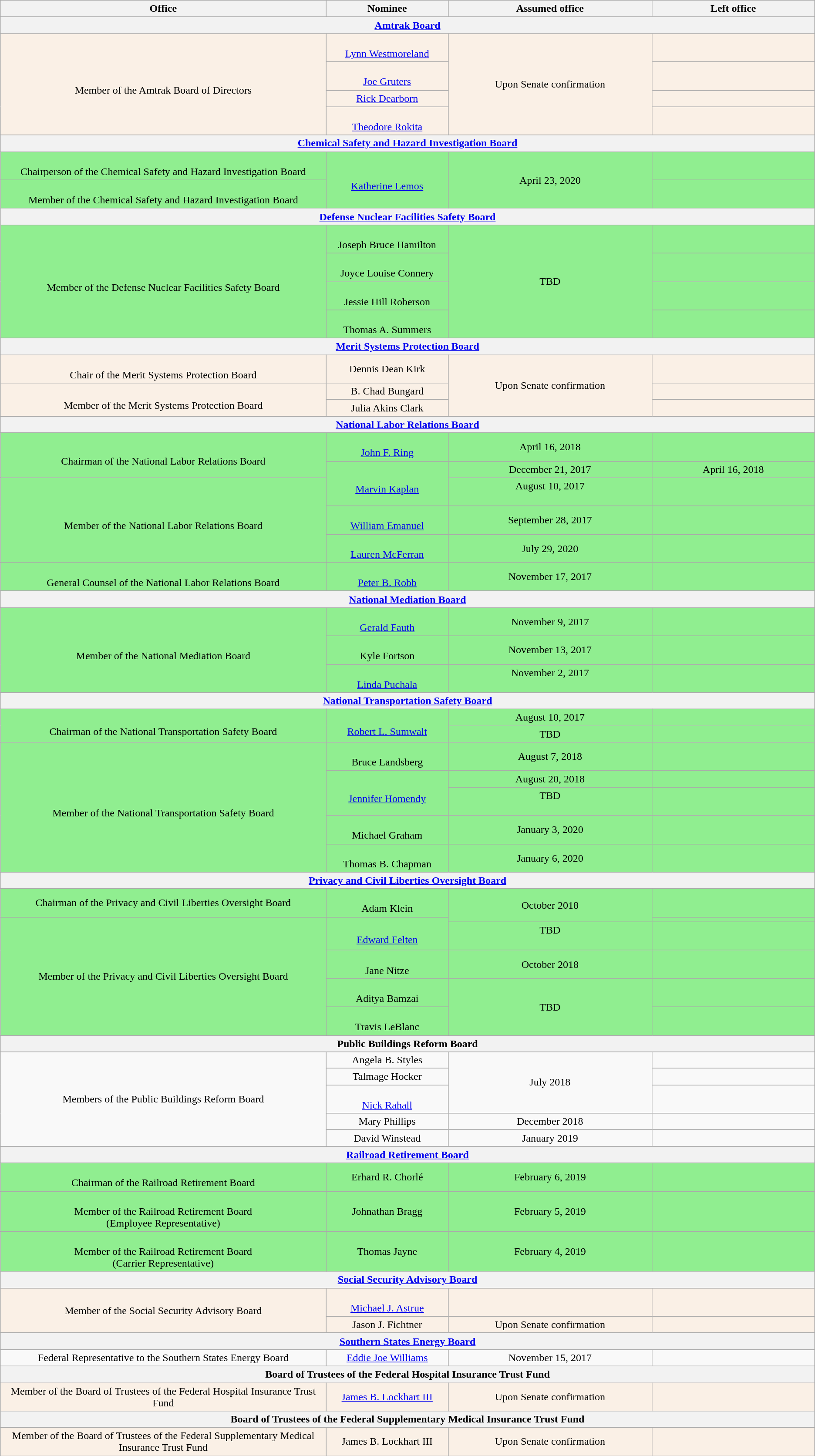<table class="wikitable sortable" style="text-align:center">
<tr>
<th style="width:40%;">Office</th>
<th style="width:15%;">Nominee</th>
<th style="width:25%;" data-sort- type="date">Assumed office</th>
<th style="width:20%;" data-sort- type="date">Left office</th>
</tr>
<tr>
<th colspan="4"><a href='#'>Amtrak Board</a></th>
</tr>
<tr style="background:linen;">
<td rowspan="4"><br>Member of the Amtrak Board of Directors</td>
<td><br><a href='#'>Lynn Westmoreland</a></td>
<td rowspan="4">Upon Senate confirmation</td>
<td></td>
</tr>
<tr style="background:linen;">
<td><br><a href='#'>Joe Gruters</a></td>
<td></td>
</tr>
<tr style="background:linen;">
<td><a href='#'>Rick Dearborn</a></td>
<td></td>
</tr>
<tr style="background:linen;">
<td><br><a href='#'>Theodore Rokita</a></td>
<td></td>
</tr>
<tr>
<th colspan="4"><a href='#'>Chemical Safety and Hazard Investigation Board</a></th>
</tr>
<tr style="background:lightgreen;">
<td><br>Chairperson of the Chemical Safety and Hazard Investigation Board</td>
<td rowspan="2"><br><a href='#'>Katherine Lemos</a></td>
<td rowspan="2">April 23, 2020<br></td>
<td></td>
</tr>
<tr style="background:lightgreen;">
<td><br>Member of the Chemical Safety and Hazard Investigation Board</td>
<td></td>
</tr>
<tr>
<th colspan="4"><a href='#'>Defense Nuclear Facilities Safety Board</a></th>
</tr>
<tr style="background:lightgreen;">
<td rowspan="4"><br>Member of the Defense Nuclear Facilities Safety Board</td>
<td><br>Joseph Bruce Hamilton</td>
<td rowspan="4">TBD<br></td>
<td></td>
</tr>
<tr style="background:lightgreen;">
<td><br>Joyce Louise Connery</td>
<td></td>
</tr>
<tr style="background:lightgreen;">
<td><br>Jessie Hill Roberson</td>
<td></td>
</tr>
<tr style="background:lightgreen;">
<td><br>Thomas A. Summers</td>
<td></td>
</tr>
<tr>
<th colspan="4"><a href='#'>Merit Systems Protection Board</a></th>
</tr>
<tr style="background:linen;">
<td><br>Chair of the Merit Systems Protection Board</td>
<td>Dennis Dean Kirk</td>
<td rowspan="3">Upon Senate confirmation</td>
<td></td>
</tr>
<tr style="background:linen;">
<td rowspan="2"><br>Member of the Merit Systems Protection Board</td>
<td>B. Chad Bungard</td>
<td></td>
</tr>
<tr style="background:linen;">
<td>Julia Akins Clark</td>
<td></td>
</tr>
<tr>
<th colspan="4"><a href='#'>National Labor Relations Board</a></th>
</tr>
<tr style="background:lightgreen;">
<td rowspan="2"><br>Chairman of the National Labor Relations Board</td>
<td><br><a href='#'>John F. Ring</a></td>
<td>April 16, 2018<br></td>
<td></td>
</tr>
<tr style="background:lightgreen;">
<td rowspan="2"><br><a href='#'>Marvin Kaplan</a></td>
<td>December 21, 2017<br></td>
<td>April 16, 2018</td>
</tr>
<tr style="background:lightgreen;">
<td rowspan="3"><br>Member of the National Labor Relations Board</td>
<td>August 10, 2017<br><br></td>
<td></td>
</tr>
<tr style="background:lightgreen;">
<td><br><a href='#'>William Emanuel</a></td>
<td>September 28, 2017<br></td>
<td></td>
</tr>
<tr style="background:lightgreen;">
<td><br><a href='#'>Lauren McFerran</a></td>
<td>July 29, 2020<br></td>
<td></td>
</tr>
<tr style="background:lightgreen;">
<td><br>General Counsel of the National Labor Relations Board</td>
<td><br><a href='#'>Peter B. Robb</a></td>
<td>November 17, 2017<br></td>
<td></td>
</tr>
<tr>
<th colspan="4"><a href='#'>National Mediation Board</a></th>
</tr>
<tr style="background:lightgreen;">
<td rowspan="3"><br>Member of the National Mediation Board</td>
<td><br><a href='#'>Gerald Fauth</a></td>
<td>November 9, 2017<br></td>
<td></td>
</tr>
<tr style="background:lightgreen;">
<td><br>Kyle Fortson</td>
<td>November 13, 2017<br></td>
<td></td>
</tr>
<tr style="background:lightgreen;">
<td><br><a href='#'>Linda Puchala</a></td>
<td>November 2, 2017<br><br></td>
<td></td>
</tr>
<tr>
<th colspan="4"><a href='#'>National Transportation Safety Board</a></th>
</tr>
<tr style="background:lightgreen;">
<td rowspan="2"><br>Chairman of the National Transportation Safety Board</td>
<td rowspan="2"><br><a href='#'>Robert L. Sumwalt</a></td>
<td>August 10, 2017<br></td>
<td></td>
</tr>
<tr style="background:lightgreen;">
<td>TBD<br></td>
<td></td>
</tr>
<tr style="background:lightgreen;">
<td rowspan="5"><br>Member of the National Transportation Safety Board</td>
<td><br>Bruce Landsberg</td>
<td>August 7, 2018<br></td>
<td></td>
</tr>
<tr style="background:lightgreen;">
<td rowspan="2"><br><a href='#'>Jennifer Homendy</a></td>
<td>August 20, 2018<br></td>
<td></td>
</tr>
<tr style="background:lightgreen;">
<td>TBD<br><br></td>
<td></td>
</tr>
<tr style="background:lightgreen;">
<td><br>Michael Graham</td>
<td>January 3, 2020<br></td>
<td></td>
</tr>
<tr style="background:lightgreen;">
<td><br>Thomas B. Chapman</td>
<td>January 6, 2020<br></td>
<td></td>
</tr>
<tr>
<th colspan="4"><a href='#'>Privacy and Civil Liberties Oversight Board</a></th>
</tr>
<tr style="background:lightgreen;">
<td>Chairman of the Privacy and Civil Liberties Oversight Board</td>
<td><br>Adam Klein</td>
<td rowspan="2">October 2018<br></td>
<td></td>
</tr>
<tr style="background:lightgreen;">
<td rowspan="5">Member of the Privacy and Civil Liberties Oversight Board</td>
<td rowspan="2"><br><a href='#'>Edward Felten</a></td>
<td></td>
</tr>
<tr style="background:lightgreen;">
<td>TBD<br><br></td>
<td></td>
</tr>
<tr style="background:lightgreen;">
<td><br>Jane Nitze</td>
<td>October 2018<br></td>
<td></td>
</tr>
<tr style="background:lightgreen;">
<td><br>Aditya Bamzai</td>
<td rowspan="2">TBD<br></td>
<td></td>
</tr>
<tr style="background:lightgreen;">
<td><br>Travis LeBlanc</td>
<td></td>
</tr>
<tr>
<th colspan="4">Public Buildings Reform Board</th>
</tr>
<tr>
<td rowspan="5">Members of the Public Buildings Reform Board</td>
<td>Angela B. Styles</td>
<td rowspan="3">July 2018</td>
<td></td>
</tr>
<tr>
<td>Talmage Hocker</td>
<td></td>
</tr>
<tr>
<td><br><a href='#'>Nick Rahall</a></td>
<td></td>
</tr>
<tr>
<td>Mary Phillips</td>
<td>December 2018</td>
<td></td>
</tr>
<tr>
<td>David Winstead</td>
<td>January 2019</td>
<td></td>
</tr>
<tr>
<th colspan="4"><a href='#'>Railroad Retirement Board</a></th>
</tr>
<tr style="background:lightgreen;">
<td><br>Chairman of the Railroad Retirement Board</td>
<td>Erhard R. Chorlé</td>
<td>February 6, 2019 <br></td>
<td></td>
</tr>
<tr style="background:lightgreen;">
<td><br>Member of the Railroad Retirement Board <br> (Employee Representative)</td>
<td>Johnathan Bragg</td>
<td>February 5, 2019<br></td>
<td></td>
</tr>
<tr style="background:lightgreen;">
<td><br>Member of the Railroad Retirement Board <br> (Carrier Representative)</td>
<td>Thomas Jayne</td>
<td>February 4, 2019<br></td>
<td></td>
</tr>
<tr>
<th colspan="4"><a href='#'>Social Security Advisory Board</a></th>
</tr>
<tr style="background:linen;">
<td rowspan="2">Member of the Social Security Advisory Board</td>
<td><br><a href='#'>Michael J. Astrue</a></td>
<td></td>
<td></td>
</tr>
<tr style="background:linen;">
<td>Jason J. Fichtner</td>
<td>Upon Senate confirmation</td>
<td></td>
</tr>
<tr>
<th colspan="4"><a href='#'>Southern States Energy Board</a></th>
</tr>
<tr>
<td>Federal Representative to the Southern States Energy Board</td>
<td><a href='#'>Eddie Joe Williams</a></td>
<td>November 15, 2017</td>
<td></td>
</tr>
<tr>
<th colspan="4">Board of Trustees of the Federal Hospital Insurance Trust Fund</th>
</tr>
<tr style="background:linen;">
<td>Member of the Board of Trustees of the Federal Hospital Insurance Trust Fund</td>
<td><a href='#'>James B. Lockhart III</a></td>
<td>Upon Senate confirmation</td>
<td></td>
</tr>
<tr>
<th colspan="4">Board of Trustees of the Federal Supplementary Medical Insurance Trust Fund</th>
</tr>
<tr style="background:linen;">
<td>Member of the Board of Trustees of the Federal Supplementary Medical Insurance Trust Fund</td>
<td>James B. Lockhart III</td>
<td>Upon Senate confirmation</td>
<td></td>
</tr>
</table>
